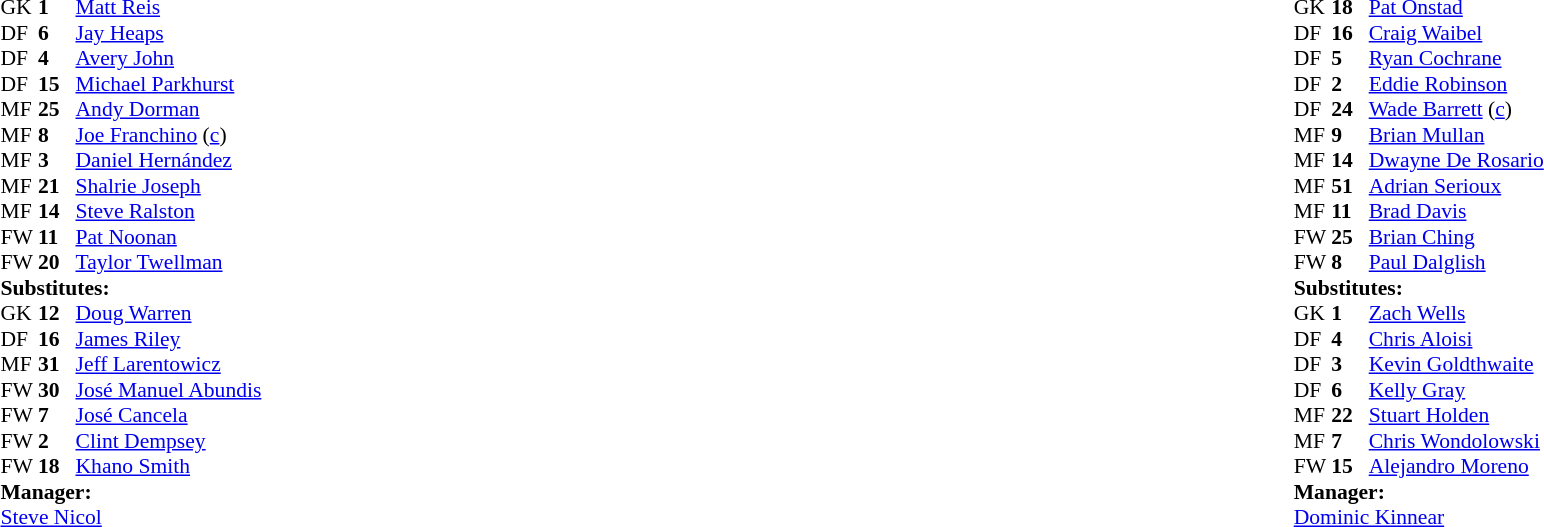<table style="width:100%;">
<tr>
<td style="vertical-align:top; width:50%;"><br><table style="font-size: 90%" cellspacing="0" cellpadding="0">
<tr>
<td colspan="4"></td>
</tr>
<tr>
<th width=25></th>
<th width=25></th>
</tr>
<tr>
<td>GK</td>
<td><strong>1</strong></td>
<td> <a href='#'>Matt Reis</a></td>
</tr>
<tr>
<td>DF</td>
<td><strong>6</strong></td>
<td> <a href='#'>Jay Heaps</a></td>
</tr>
<tr>
<td>DF</td>
<td><strong>4</strong></td>
<td> <a href='#'>Avery John</a></td>
</tr>
<tr>
<td>DF</td>
<td><strong>15</strong></td>
<td> <a href='#'>Michael Parkhurst</a></td>
</tr>
<tr>
<td>MF</td>
<td><strong>25</strong></td>
<td> <a href='#'>Andy Dorman</a></td>
<td></td>
<td></td>
</tr>
<tr>
<td>MF</td>
<td><strong>8</strong></td>
<td> <a href='#'>Joe Franchino</a> (<a href='#'>c</a>)</td>
<td></td>
<td></td>
</tr>
<tr>
<td>MF</td>
<td><strong>3</strong></td>
<td> <a href='#'>Daniel Hernández</a></td>
<td></td>
<td></td>
</tr>
<tr>
<td>MF</td>
<td><strong>21</strong></td>
<td> <a href='#'>Shalrie Joseph</a></td>
</tr>
<tr>
<td>MF</td>
<td><strong>14</strong></td>
<td> <a href='#'>Steve Ralston</a></td>
</tr>
<tr>
<td>FW</td>
<td><strong>11</strong></td>
<td> <a href='#'>Pat Noonan</a></td>
</tr>
<tr>
<td>FW</td>
<td><strong>20</strong></td>
<td> <a href='#'>Taylor Twellman</a></td>
</tr>
<tr>
<td colspan=3><strong>Substitutes:</strong></td>
</tr>
<tr>
<td>GK</td>
<td><strong>12</strong></td>
<td> <a href='#'>Doug Warren</a></td>
</tr>
<tr>
<td>DF</td>
<td><strong>16</strong></td>
<td> <a href='#'>James Riley</a></td>
</tr>
<tr>
<td>MF</td>
<td><strong>31</strong></td>
<td> <a href='#'>Jeff Larentowicz</a></td>
<td></td>
<td></td>
</tr>
<tr>
<td>FW</td>
<td><strong>30</strong></td>
<td> <a href='#'>José Manuel Abundis</a></td>
</tr>
<tr>
<td>FW</td>
<td><strong>7</strong></td>
<td> <a href='#'>José Cancela</a></td>
</tr>
<tr>
<td>FW</td>
<td><strong>2</strong></td>
<td> <a href='#'>Clint Dempsey</a></td>
<td></td>
<td></td>
</tr>
<tr>
<td>FW</td>
<td><strong>18</strong></td>
<td> <a href='#'>Khano Smith</a></td>
<td></td>
<td></td>
</tr>
<tr>
<td colspan=3><strong>Manager:</strong></td>
</tr>
<tr>
<td colspan=4> <a href='#'>Steve Nicol</a></td>
</tr>
</table>
</td>
<td valign="top"></td>
<td valign="top" width="50%"><br><table style="font-size:90%; margin:auto" cellspacing="0" cellpadding="0">
<tr>
<th width=25></th>
<th width=25></th>
</tr>
<tr>
<td>GK</td>
<td><strong>18</strong></td>
<td> <a href='#'>Pat Onstad</a></td>
</tr>
<tr>
<td>DF</td>
<td><strong>16</strong></td>
<td> <a href='#'>Craig Waibel</a></td>
<td></td>
</tr>
<tr>
<td>DF</td>
<td><strong>5</strong></td>
<td> <a href='#'>Ryan Cochrane</a></td>
<td></td>
<td></td>
</tr>
<tr>
<td>DF</td>
<td><strong>2</strong></td>
<td> <a href='#'>Eddie Robinson</a></td>
</tr>
<tr>
<td>DF</td>
<td><strong>24</strong></td>
<td> <a href='#'>Wade Barrett</a> (<a href='#'>c</a>)</td>
</tr>
<tr>
<td>MF</td>
<td><strong>9</strong></td>
<td> <a href='#'>Brian Mullan</a></td>
</tr>
<tr>
<td>MF</td>
<td><strong>14</strong></td>
<td> <a href='#'>Dwayne De Rosario</a></td>
</tr>
<tr>
<td>MF</td>
<td><strong>51</strong></td>
<td> <a href='#'>Adrian Serioux</a></td>
<td></td>
<td></td>
</tr>
<tr>
<td>MF</td>
<td><strong>11</strong></td>
<td> <a href='#'>Brad Davis</a></td>
<td></td>
</tr>
<tr>
<td>FW</td>
<td><strong>25</strong></td>
<td> <a href='#'>Brian Ching</a></td>
</tr>
<tr>
<td>FW</td>
<td><strong>8</strong></td>
<td> <a href='#'>Paul Dalglish</a></td>
<td></td>
<td></td>
</tr>
<tr>
<td colspan=3><strong>Substitutes:</strong></td>
</tr>
<tr>
<td>GK</td>
<td><strong>1</strong></td>
<td> <a href='#'>Zach Wells</a></td>
</tr>
<tr>
<td>DF</td>
<td><strong>4</strong></td>
<td> <a href='#'>Chris Aloisi</a></td>
</tr>
<tr>
<td>DF</td>
<td><strong>3</strong></td>
<td> <a href='#'>Kevin Goldthwaite</a></td>
</tr>
<tr>
<td>DF</td>
<td><strong>6</strong></td>
<td> <a href='#'>Kelly Gray</a></td>
<td></td>
<td></td>
</tr>
<tr>
<td>MF</td>
<td><strong>22</strong></td>
<td> <a href='#'>Stuart Holden</a></td>
<td></td>
<td></td>
</tr>
<tr>
<td>MF</td>
<td><strong>7</strong></td>
<td> <a href='#'>Chris Wondolowski</a></td>
</tr>
<tr>
<td>FW</td>
<td><strong>15</strong></td>
<td> <a href='#'>Alejandro Moreno</a></td>
<td></td>
<td></td>
</tr>
<tr>
<td colspan=3><strong>Manager:</strong></td>
</tr>
<tr>
<td colspan=4> <a href='#'>Dominic Kinnear</a></td>
</tr>
</table>
</td>
</tr>
</table>
